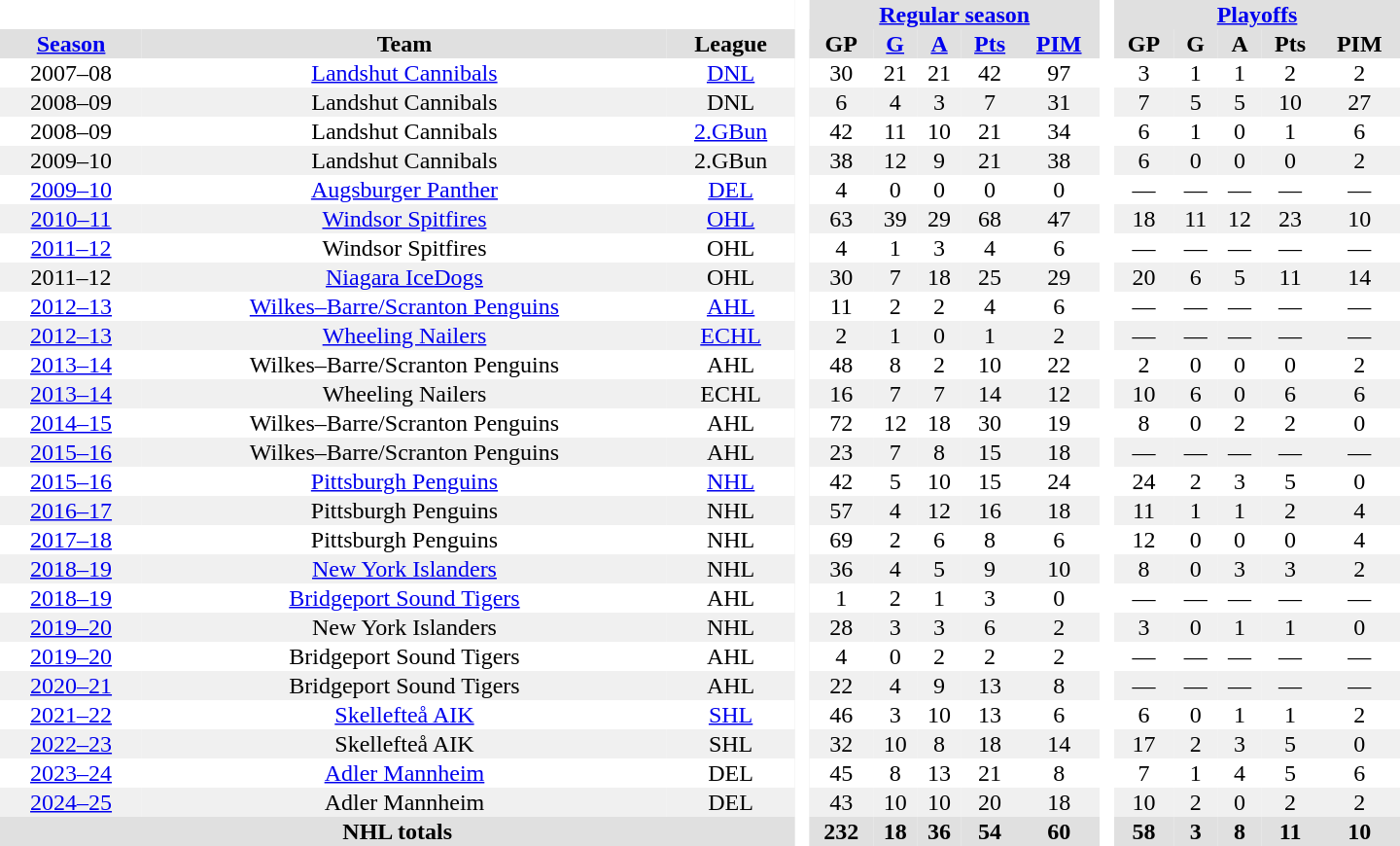<table border="0" cellpadding="1" cellspacing="0" style="text-align:center; width:60em;">
<tr style="background:#e0e0e0;">
<th colspan="3"  bgcolor="#ffffff"> </th>
<th rowspan="102" bgcolor="#ffffff"> </th>
<th colspan="5"><a href='#'>Regular season</a></th>
<th rowspan="102" bgcolor="#ffffff"> </th>
<th colspan="5"><a href='#'>Playoffs</a></th>
</tr>
<tr style="background:#e0e0e0;">
<th><a href='#'>Season</a></th>
<th>Team</th>
<th>League</th>
<th>GP</th>
<th><a href='#'>G</a></th>
<th><a href='#'>A</a></th>
<th><a href='#'>Pts</a></th>
<th><a href='#'>PIM</a></th>
<th>GP</th>
<th>G</th>
<th>A</th>
<th>Pts</th>
<th>PIM</th>
</tr>
<tr>
<td>2007–08</td>
<td><a href='#'>Landshut Cannibals</a></td>
<td><a href='#'>DNL</a></td>
<td>30</td>
<td>21</td>
<td>21</td>
<td>42</td>
<td>97</td>
<td>3</td>
<td>1</td>
<td>1</td>
<td>2</td>
<td>2</td>
</tr>
<tr bgcolor="#f0f0f0">
<td>2008–09</td>
<td>Landshut Cannibals</td>
<td>DNL</td>
<td>6</td>
<td>4</td>
<td>3</td>
<td>7</td>
<td>31</td>
<td>7</td>
<td>5</td>
<td>5</td>
<td>10</td>
<td>27</td>
</tr>
<tr>
<td>2008–09</td>
<td>Landshut Cannibals</td>
<td><a href='#'>2.GBun</a></td>
<td>42</td>
<td>11</td>
<td>10</td>
<td>21</td>
<td>34</td>
<td>6</td>
<td>1</td>
<td>0</td>
<td>1</td>
<td>6</td>
</tr>
<tr bgcolor="#f0f0f0">
<td>2009–10</td>
<td>Landshut Cannibals</td>
<td>2.GBun</td>
<td>38</td>
<td>12</td>
<td>9</td>
<td>21</td>
<td>38</td>
<td>6</td>
<td>0</td>
<td>0</td>
<td>0</td>
<td>2</td>
</tr>
<tr>
<td><a href='#'>2009–10</a></td>
<td><a href='#'>Augsburger Panther</a></td>
<td><a href='#'>DEL</a></td>
<td>4</td>
<td>0</td>
<td>0</td>
<td>0</td>
<td>0</td>
<td>—</td>
<td>—</td>
<td>—</td>
<td>—</td>
<td>—</td>
</tr>
<tr bgcolor="#f0f0f0">
<td><a href='#'>2010–11</a></td>
<td><a href='#'>Windsor Spitfires</a></td>
<td><a href='#'>OHL</a></td>
<td>63</td>
<td>39</td>
<td>29</td>
<td>68</td>
<td>47</td>
<td>18</td>
<td>11</td>
<td>12</td>
<td>23</td>
<td>10</td>
</tr>
<tr>
<td><a href='#'>2011–12</a></td>
<td>Windsor Spitfires</td>
<td>OHL</td>
<td>4</td>
<td>1</td>
<td>3</td>
<td>4</td>
<td>6</td>
<td>—</td>
<td>—</td>
<td>—</td>
<td>—</td>
<td>—</td>
</tr>
<tr bgcolor="#f0f0f0">
<td>2011–12</td>
<td><a href='#'>Niagara IceDogs</a></td>
<td>OHL</td>
<td>30</td>
<td>7</td>
<td>18</td>
<td>25</td>
<td>29</td>
<td>20</td>
<td>6</td>
<td>5</td>
<td>11</td>
<td>14</td>
</tr>
<tr>
<td><a href='#'>2012–13</a></td>
<td><a href='#'>Wilkes–Barre/Scranton Penguins</a></td>
<td><a href='#'>AHL</a></td>
<td>11</td>
<td>2</td>
<td>2</td>
<td>4</td>
<td>6</td>
<td>—</td>
<td>—</td>
<td>—</td>
<td>—</td>
<td>—</td>
</tr>
<tr bgcolor="#f0f0f0">
<td><a href='#'>2012–13</a></td>
<td><a href='#'>Wheeling Nailers</a></td>
<td><a href='#'>ECHL</a></td>
<td>2</td>
<td>1</td>
<td>0</td>
<td>1</td>
<td>2</td>
<td>—</td>
<td>—</td>
<td>—</td>
<td>—</td>
<td>—</td>
</tr>
<tr>
<td><a href='#'>2013–14</a></td>
<td>Wilkes–Barre/Scranton Penguins</td>
<td>AHL</td>
<td>48</td>
<td>8</td>
<td>2</td>
<td>10</td>
<td>22</td>
<td>2</td>
<td>0</td>
<td>0</td>
<td>0</td>
<td>2</td>
</tr>
<tr bgcolor="#f0f0f0">
<td><a href='#'>2013–14</a></td>
<td>Wheeling Nailers</td>
<td>ECHL</td>
<td>16</td>
<td>7</td>
<td>7</td>
<td>14</td>
<td>12</td>
<td>10</td>
<td>6</td>
<td>0</td>
<td>6</td>
<td>6</td>
</tr>
<tr>
<td><a href='#'>2014–15</a></td>
<td>Wilkes–Barre/Scranton Penguins</td>
<td>AHL</td>
<td>72</td>
<td>12</td>
<td>18</td>
<td>30</td>
<td>19</td>
<td>8</td>
<td>0</td>
<td>2</td>
<td>2</td>
<td>0</td>
</tr>
<tr bgcolor="#f0f0f0">
<td><a href='#'>2015–16</a></td>
<td>Wilkes–Barre/Scranton Penguins</td>
<td>AHL</td>
<td>23</td>
<td>7</td>
<td>8</td>
<td>15</td>
<td>18</td>
<td>—</td>
<td>—</td>
<td>—</td>
<td>—</td>
<td>—</td>
</tr>
<tr>
<td><a href='#'>2015–16</a></td>
<td><a href='#'>Pittsburgh Penguins</a></td>
<td><a href='#'>NHL</a></td>
<td>42</td>
<td>5</td>
<td>10</td>
<td>15</td>
<td>24</td>
<td>24</td>
<td>2</td>
<td>3</td>
<td>5</td>
<td>0</td>
</tr>
<tr bgcolor="#f0f0f0">
<td><a href='#'>2016–17</a></td>
<td>Pittsburgh Penguins</td>
<td>NHL</td>
<td>57</td>
<td>4</td>
<td>12</td>
<td>16</td>
<td>18</td>
<td>11</td>
<td>1</td>
<td>1</td>
<td>2</td>
<td>4</td>
</tr>
<tr>
<td><a href='#'>2017–18</a></td>
<td>Pittsburgh Penguins</td>
<td>NHL</td>
<td>69</td>
<td>2</td>
<td>6</td>
<td>8</td>
<td>6</td>
<td>12</td>
<td>0</td>
<td>0</td>
<td>0</td>
<td>4</td>
</tr>
<tr bgcolor="#f0f0f0">
<td><a href='#'>2018–19</a></td>
<td><a href='#'>New York Islanders</a></td>
<td>NHL</td>
<td>36</td>
<td>4</td>
<td>5</td>
<td>9</td>
<td>10</td>
<td>8</td>
<td>0</td>
<td>3</td>
<td>3</td>
<td>2</td>
</tr>
<tr>
<td><a href='#'>2018–19</a></td>
<td><a href='#'>Bridgeport Sound Tigers</a></td>
<td>AHL</td>
<td>1</td>
<td>2</td>
<td>1</td>
<td>3</td>
<td>0</td>
<td>—</td>
<td>—</td>
<td>—</td>
<td>—</td>
<td>—</td>
</tr>
<tr bgcolor="#f0f0f0">
<td><a href='#'>2019–20</a></td>
<td>New York Islanders</td>
<td>NHL</td>
<td>28</td>
<td>3</td>
<td>3</td>
<td>6</td>
<td>2</td>
<td>3</td>
<td>0</td>
<td>1</td>
<td>1</td>
<td>0</td>
</tr>
<tr>
<td><a href='#'>2019–20</a></td>
<td>Bridgeport Sound Tigers</td>
<td>AHL</td>
<td>4</td>
<td>0</td>
<td>2</td>
<td>2</td>
<td>2</td>
<td>—</td>
<td>—</td>
<td>—</td>
<td>—</td>
<td>—</td>
</tr>
<tr bgcolor="#f0f0f0">
<td><a href='#'>2020–21</a></td>
<td>Bridgeport Sound Tigers</td>
<td>AHL</td>
<td>22</td>
<td>4</td>
<td>9</td>
<td>13</td>
<td>8</td>
<td>—</td>
<td>—</td>
<td>—</td>
<td>—</td>
<td>—</td>
</tr>
<tr>
<td><a href='#'>2021–22</a></td>
<td><a href='#'>Skellefteå AIK</a></td>
<td><a href='#'>SHL</a></td>
<td>46</td>
<td>3</td>
<td>10</td>
<td>13</td>
<td>6</td>
<td>6</td>
<td>0</td>
<td>1</td>
<td>1</td>
<td>2</td>
</tr>
<tr bgcolor="#f0f0f0">
<td><a href='#'>2022–23</a></td>
<td>Skellefteå AIK</td>
<td>SHL</td>
<td>32</td>
<td>10</td>
<td>8</td>
<td>18</td>
<td>14</td>
<td>17</td>
<td>2</td>
<td>3</td>
<td>5</td>
<td>0</td>
</tr>
<tr>
<td><a href='#'>2023–24</a></td>
<td><a href='#'>Adler Mannheim</a></td>
<td>DEL</td>
<td>45</td>
<td>8</td>
<td>13</td>
<td>21</td>
<td>8</td>
<td>7</td>
<td>1</td>
<td>4</td>
<td>5</td>
<td>6</td>
</tr>
<tr bgcolor="#f0f0f0">
<td><a href='#'>2024–25</a></td>
<td>Adler Mannheim</td>
<td>DEL</td>
<td>43</td>
<td>10</td>
<td>10</td>
<td>20</td>
<td>18</td>
<td>10</td>
<td>2</td>
<td>0</td>
<td>2</td>
<td>2</td>
</tr>
<tr bgcolor="#e0e0e0">
<th colspan="3">NHL totals</th>
<th>232</th>
<th>18</th>
<th>36</th>
<th>54</th>
<th>60</th>
<th>58</th>
<th>3</th>
<th>8</th>
<th>11</th>
<th>10</th>
</tr>
</table>
